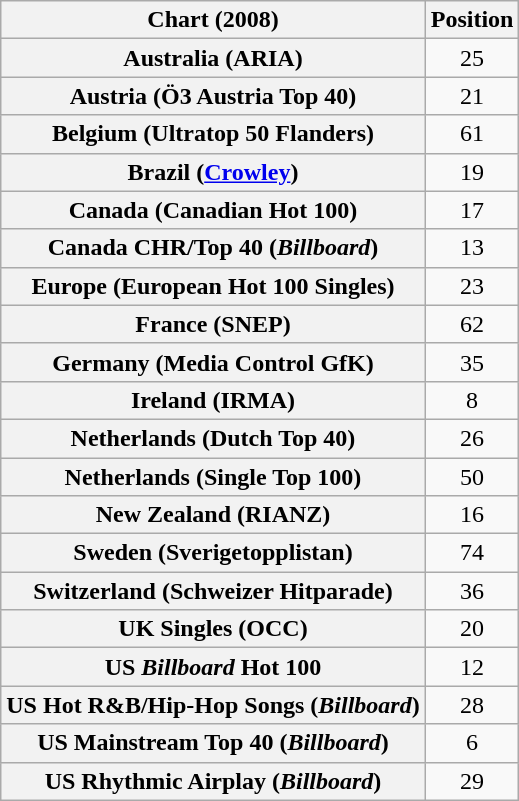<table class="wikitable sortable plainrowheaders">
<tr>
<th scope="col">Chart (2008)</th>
<th scope="col">Position</th>
</tr>
<tr>
<th scope="row">Australia (ARIA)</th>
<td style="text-align:center;">25</td>
</tr>
<tr>
<th scope="row">Austria (Ö3 Austria Top 40)</th>
<td style="text-align:center;">21</td>
</tr>
<tr>
<th scope="row">Belgium (Ultratop 50 Flanders)</th>
<td style="text-align:center;">61</td>
</tr>
<tr>
<th scope="row">Brazil (<a href='#'>Crowley</a>)</th>
<td style="text-align:center;">19</td>
</tr>
<tr>
<th scope="row">Canada (Canadian Hot 100)</th>
<td style="text-align:center;">17</td>
</tr>
<tr>
<th scope="row">Canada CHR/Top 40 (<em>Billboard</em>)</th>
<td style="text-align:center;">13</td>
</tr>
<tr>
<th scope="row">Europe (European Hot 100 Singles)</th>
<td style="text-align:center;">23</td>
</tr>
<tr>
<th scope="row">France (SNEP)</th>
<td style="text-align:center;">62</td>
</tr>
<tr>
<th scope="row">Germany (Media Control GfK)</th>
<td align="center">35</td>
</tr>
<tr>
<th scope="row">Ireland (IRMA)</th>
<td style="text-align:center;">8</td>
</tr>
<tr>
<th scope="row">Netherlands (Dutch Top 40)</th>
<td style="text-align:center;">26</td>
</tr>
<tr>
<th scope="row">Netherlands (Single Top 100)</th>
<td style="text-align:center;">50</td>
</tr>
<tr>
<th scope="row">New Zealand (RIANZ)</th>
<td style="text-align:center;">16</td>
</tr>
<tr>
<th scope="row">Sweden (Sverigetopplistan)</th>
<td style="text-align:center;">74</td>
</tr>
<tr>
<th scope="row">Switzerland (Schweizer Hitparade)</th>
<td style="text-align:center;">36</td>
</tr>
<tr>
<th scope="row">UK Singles (OCC)</th>
<td style="text-align:center;">20</td>
</tr>
<tr>
<th scope="row">US <em>Billboard</em> Hot 100</th>
<td style="text-align:center;">12</td>
</tr>
<tr>
<th scope="row">US Hot R&B/Hip-Hop Songs (<em>Billboard</em>)</th>
<td style="text-align:center;">28</td>
</tr>
<tr>
<th scope="row">US Mainstream Top 40 (<em>Billboard</em>)</th>
<td style="text-align:center;">6</td>
</tr>
<tr>
<th scope="row">US Rhythmic Airplay (<em>Billboard</em>)</th>
<td style="text-align:center;">29</td>
</tr>
</table>
